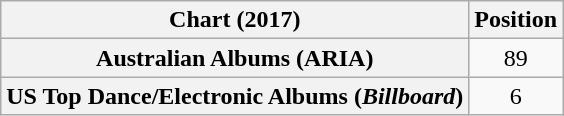<table class="wikitable plainrowheaders" style="text-align:center">
<tr>
<th scope="col">Chart (2017)</th>
<th scope="col">Position</th>
</tr>
<tr>
<th scope="row">Australian Albums (ARIA)</th>
<td>89</td>
</tr>
<tr>
<th scope="row">US Top Dance/Electronic Albums (<em>Billboard</em>)</th>
<td>6</td>
</tr>
</table>
